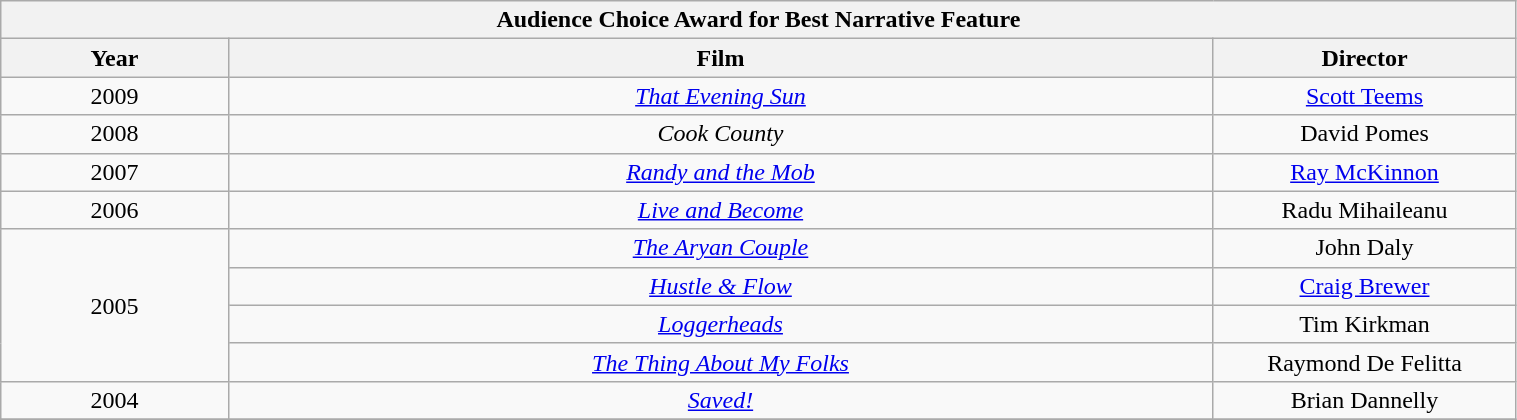<table class="wikitable" width="80%">
<tr>
<th colspan="3" align="center">Audience Choice Award for Best Narrative Feature</th>
</tr>
<tr>
<th width="15%">Year</th>
<th width="65%">Film</th>
<th width="20%">Director</th>
</tr>
<tr>
<td align="center">2009</td>
<td align="center"><a href='#'><em>That Evening Sun</em></a></td>
<td align="center"><a href='#'>Scott Teems</a></td>
</tr>
<tr>
<td align="center">2008</td>
<td align="center"><em>Cook County</em></td>
<td align="center">David Pomes</td>
</tr>
<tr>
<td align="center">2007</td>
<td align="center"><em><a href='#'>Randy and the Mob</a></em></td>
<td align="center"><a href='#'>Ray McKinnon</a></td>
</tr>
<tr>
<td align="center">2006</td>
<td align="center"><a href='#'><em>Live and Become</em></a></td>
<td align="center">Radu Mihaileanu</td>
</tr>
<tr>
<td rowspan="4" align="center">2005</td>
<td align="center"><a href='#'><em>The Aryan Couple</em></a></td>
<td align="center">John Daly</td>
</tr>
<tr>
<td align="center"><em><a href='#'>Hustle & Flow</a></em></td>
<td align="center"><a href='#'>Craig Brewer</a></td>
</tr>
<tr>
<td align="center"><a href='#'><em>Loggerheads</em></a></td>
<td align="center">Tim Kirkman</td>
</tr>
<tr>
<td align="center"><em><a href='#'>The Thing About My Folks</a></em></td>
<td align="center">Raymond De Felitta</td>
</tr>
<tr>
<td align="center">2004</td>
<td align="center"><em><a href='#'>Saved!</a></em></td>
<td align="center">Brian Dannelly</td>
</tr>
<tr>
</tr>
</table>
